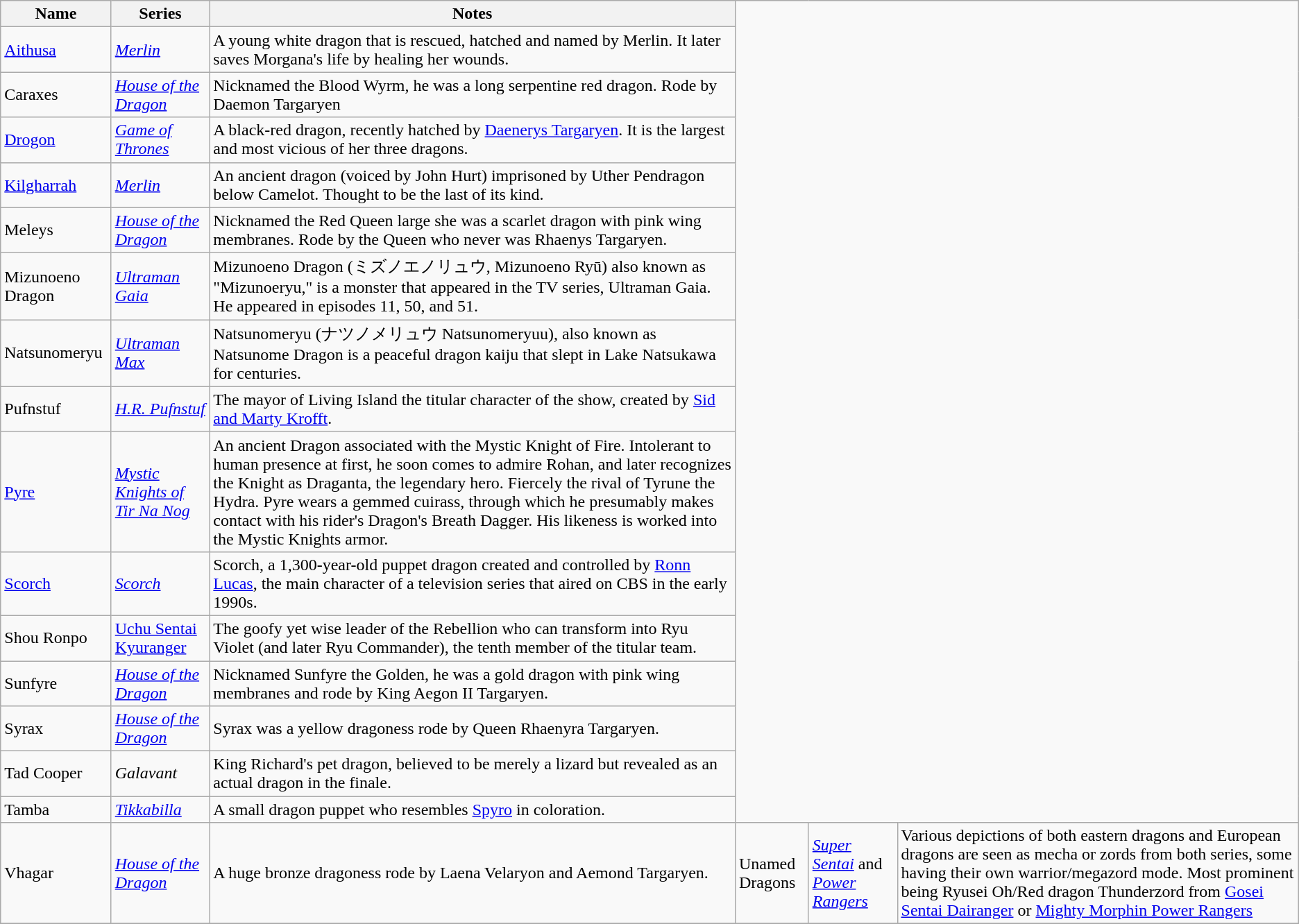<table class="wikitable sortable" style="text-align: left">
<tr>
<th>Name</th>
<th>Series</th>
<th class="unsortable">Notes</th>
</tr>
<tr>
<td><a href='#'>Aithusa</a></td>
<td><em><a href='#'>Merlin</a></em></td>
<td>A young white dragon that is rescued, hatched and named by Merlin. It later saves Morgana's life by healing her wounds.</td>
</tr>
<tr>
<td>Caraxes</td>
<td><em><a href='#'>House of the Dragon</a></em></td>
<td>Nicknamed the Blood Wyrm, he was a long serpentine red dragon. Rode by Daemon Targaryen</td>
</tr>
<tr>
<td><a href='#'>Drogon</a></td>
<td><em><a href='#'>Game of Thrones</a></em></td>
<td>A black-red dragon, recently hatched by <a href='#'>Daenerys Targaryen</a>. It is the largest and most vicious of her three dragons.</td>
</tr>
<tr>
<td><a href='#'>Kilgharrah</a></td>
<td><em><a href='#'>Merlin</a></em></td>
<td>An ancient dragon (voiced by John Hurt) imprisoned by Uther Pendragon below Camelot. Thought to be the last of its kind.</td>
</tr>
<tr>
<td>Meleys</td>
<td><em><a href='#'>House of the Dragon</a></em></td>
<td>Nicknamed the Red Queen large she was a scarlet dragon with pink wing membranes. Rode by the Queen who never was Rhaenys Targaryen.</td>
</tr>
<tr>
<td>Mizunoeno Dragon</td>
<td><em><a href='#'>Ultraman Gaia</a></em></td>
<td>Mizunoeno Dragon (ミズノエノリュウ, Mizunoeno Ryū) also known as "Mizunoeryu," is a monster that appeared in the TV series, Ultraman Gaia. He appeared in episodes 11, 50, and 51.</td>
</tr>
<tr>
<td>Natsunomeryu</td>
<td><em><a href='#'>Ultraman Max</a></em></td>
<td>Natsunomeryu (ナツノメリュウ Natsunomeryuu), also known as Natsunome Dragon is a peaceful dragon kaiju that slept in Lake Natsukawa for centuries.</td>
</tr>
<tr>
<td>Pufnstuf</td>
<td><em><a href='#'>H.R. Pufnstuf</a></em></td>
<td>The mayor of Living Island the titular character of the show, created by <a href='#'>Sid and Marty Krofft</a>.</td>
</tr>
<tr>
<td><a href='#'>Pyre</a></td>
<td><em><a href='#'>Mystic Knights of Tir Na Nog</a></em></td>
<td>An ancient Dragon associated with the Mystic Knight of Fire. Intolerant to human presence at first, he soon comes to admire Rohan, and later recognizes the Knight as Draganta, the legendary hero. Fiercely the rival of Tyrune the Hydra. Pyre wears a gemmed cuirass, through which he presumably makes contact with his rider's Dragon's Breath Dagger. His likeness is worked into the Mystic Knights armor.</td>
</tr>
<tr>
<td><a href='#'>Scorch</a></td>
<td><em><a href='#'>Scorch</a></em></td>
<td>Scorch, a 1,300-year-old puppet dragon created and controlled by <a href='#'>Ronn Lucas</a>, the main character of a television series that aired on CBS in the early 1990s.</td>
</tr>
<tr>
<td>Shou Ronpo</td>
<td><a href='#'>Uchu Sentai Kyuranger</a></td>
<td>The goofy yet wise leader of the Rebellion who can transform into Ryu Violet (and later Ryu Commander), the tenth member of the titular team.</td>
</tr>
<tr>
<td>Sunfyre</td>
<td><em><a href='#'>House of the Dragon</a></em></td>
<td>Nicknamed Sunfyre the Golden, he was a gold dragon with pink wing membranes and rode by King Aegon II Targaryen.</td>
</tr>
<tr>
<td>Syrax</td>
<td><em><a href='#'>House of the Dragon</a></em></td>
<td>Syrax was a yellow dragoness rode by Queen Rhaenyra Targaryen.</td>
</tr>
<tr>
<td>Tad Cooper</td>
<td><em>Galavant</em></td>
<td>King Richard's pet dragon, believed to be merely a lizard but revealed as an actual dragon in the finale.</td>
</tr>
<tr>
<td>Tamba</td>
<td><em><a href='#'>Tikkabilla</a></em></td>
<td>A small dragon puppet who resembles <a href='#'>Spyro</a> in coloration.</td>
</tr>
<tr>
<td>Vhagar</td>
<td><em><a href='#'>House of the Dragon</a></em></td>
<td>A huge bronze dragoness rode by Laena Velaryon and Aemond Targaryen.</td>
<td>Unamed Dragons</td>
<td><em><a href='#'>Super Sentai</a></em> and <em><a href='#'>Power Rangers</a></em></td>
<td>Various depictions of both eastern dragons and European dragons are seen as mecha or zords from both series, some having their own warrior/megazord mode. Most prominent being Ryusei Oh/Red dragon Thunderzord from <a href='#'>Gosei Sentai Dairanger</a> or <a href='#'>Mighty Morphin Power Rangers</a></td>
</tr>
<tr>
</tr>
</table>
